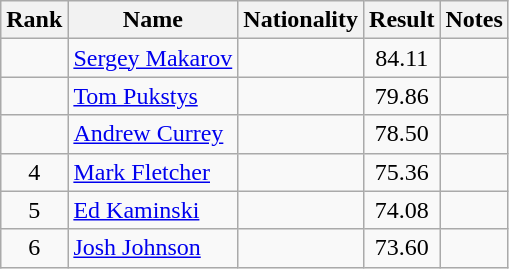<table class="wikitable sortable" style="text-align:center">
<tr>
<th>Rank</th>
<th>Name</th>
<th>Nationality</th>
<th>Result</th>
<th>Notes</th>
</tr>
<tr>
<td></td>
<td align=left><a href='#'>Sergey Makarov</a></td>
<td align=left></td>
<td>84.11</td>
<td></td>
</tr>
<tr>
<td></td>
<td align=left><a href='#'>Tom Pukstys</a></td>
<td align=left></td>
<td>79.86</td>
<td></td>
</tr>
<tr>
<td></td>
<td align=left><a href='#'>Andrew Currey</a></td>
<td align=left></td>
<td>78.50</td>
<td></td>
</tr>
<tr>
<td>4</td>
<td align=left><a href='#'>Mark Fletcher</a></td>
<td align=left></td>
<td>75.36</td>
<td></td>
</tr>
<tr>
<td>5</td>
<td align=left><a href='#'>Ed Kaminski</a></td>
<td align=left></td>
<td>74.08</td>
<td></td>
</tr>
<tr>
<td>6</td>
<td align=left><a href='#'>Josh Johnson</a></td>
<td align=left></td>
<td>73.60</td>
<td></td>
</tr>
</table>
